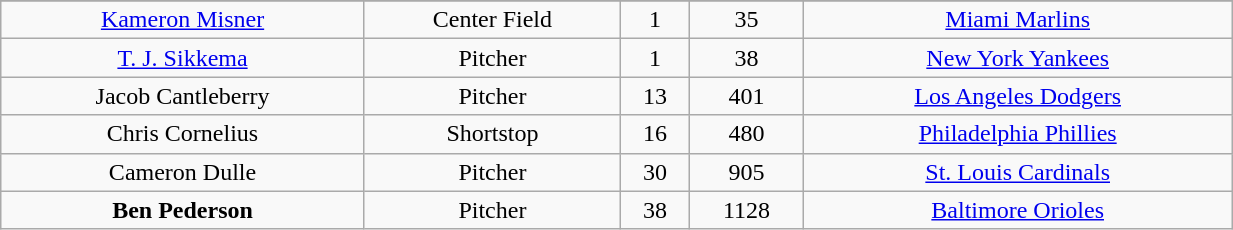<table class="wikitable" width="65%">
<tr align="center">
</tr>
<tr align="center" bgcolor="">
<td><a href='#'>Kameron Misner</a></td>
<td>Center Field</td>
<td>1</td>
<td>35</td>
<td><a href='#'>Miami Marlins</a></td>
</tr>
<tr align="center" bgcolor="">
<td><a href='#'>T. J. Sikkema</a></td>
<td>Pitcher</td>
<td>1</td>
<td>38</td>
<td><a href='#'>New York Yankees</a></td>
</tr>
<tr align="center" bgcolor="">
<td>Jacob Cantleberry</td>
<td>Pitcher</td>
<td>13</td>
<td>401</td>
<td><a href='#'>Los Angeles Dodgers</a></td>
</tr>
<tr align="center" bgcolor="">
<td>Chris Cornelius</td>
<td>Shortstop</td>
<td>16</td>
<td>480</td>
<td><a href='#'>Philadelphia Phillies</a></td>
</tr>
<tr align="center" bgcolor="">
<td>Cameron Dulle</td>
<td>Pitcher</td>
<td>30</td>
<td>905</td>
<td><a href='#'>St. Louis Cardinals</a></td>
</tr>
<tr align="center" bgcolor="">
<td><strong>Ben Pederson</strong></td>
<td>Pitcher</td>
<td>38</td>
<td>1128</td>
<td><a href='#'>Baltimore Orioles</a></td>
</tr>
</table>
